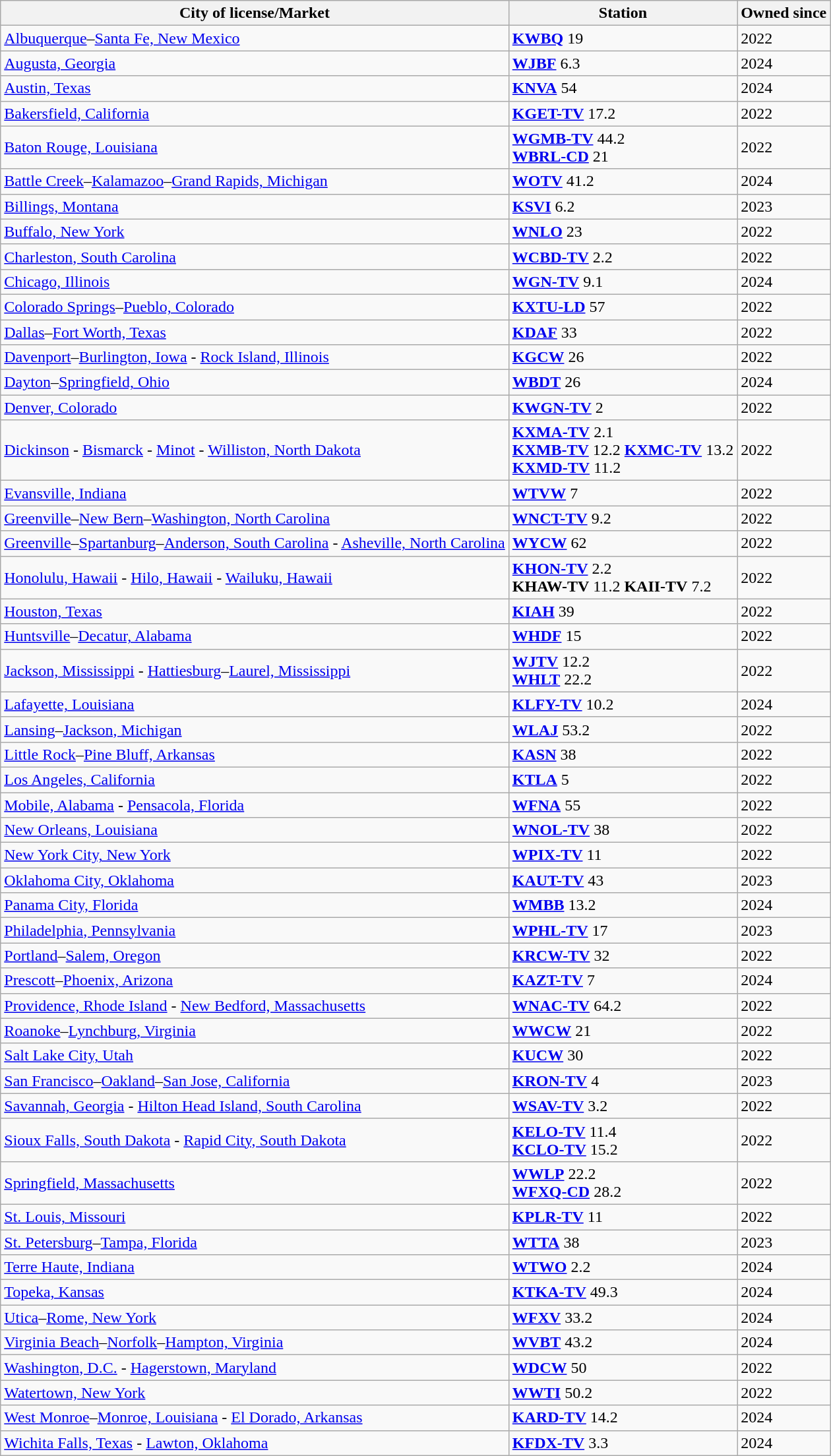<table class="wikitable sortable">
<tr>
<th>City of license/Market</th>
<th>Station</th>
<th>Owned since</th>
</tr>
<tr>
<td rowspan="1"><a href='#'>Albuquerque</a>–<a href='#'>Santa Fe, New Mexico</a></td>
<td><strong><a href='#'>KWBQ</a></strong> 19</td>
<td>2022</td>
</tr>
<tr>
<td><a href='#'>Augusta, Georgia</a></td>
<td><strong><a href='#'>WJBF</a></strong> 6.3</td>
<td>2024</td>
</tr>
<tr>
<td><a href='#'>Austin, Texas</a></td>
<td><strong><a href='#'>KNVA</a></strong> 54</td>
<td>2024</td>
</tr>
<tr>
<td rowspan="1"><a href='#'>Bakersfield, California</a></td>
<td><strong><a href='#'>KGET-TV</a></strong> 17.2</td>
<td>2022</td>
</tr>
<tr>
<td rowspan="1"><a href='#'>Baton Rouge, Louisiana</a></td>
<td><strong><a href='#'>WGMB-TV</a></strong> 44.2<br><strong><a href='#'>WBRL-CD</a></strong> 21</td>
<td>2022</td>
</tr>
<tr>
<td><a href='#'>Battle Creek</a>–<a href='#'>Kalamazoo</a>–<a href='#'>Grand Rapids, Michigan</a></td>
<td><strong><a href='#'>WOTV</a></strong> 41.2</td>
<td>2024</td>
</tr>
<tr>
<td><a href='#'>Billings, Montana</a></td>
<td><strong><a href='#'>KSVI</a></strong> 6.2</td>
<td>2023</td>
</tr>
<tr>
<td rowspan="1"><a href='#'>Buffalo, New York</a></td>
<td><strong><a href='#'>WNLO</a></strong> 23</td>
<td>2022</td>
</tr>
<tr>
<td><a href='#'>Charleston, South Carolina</a></td>
<td><strong><a href='#'>WCBD-TV</a></strong> 2.2</td>
<td>2022</td>
</tr>
<tr>
<td><a href='#'>Chicago, Illinois</a></td>
<td><strong><a href='#'>WGN-TV</a></strong> 9.1</td>
<td>2024</td>
</tr>
<tr>
<td rowspan="1"><a href='#'>Colorado Springs</a>–<a href='#'>Pueblo, Colorado</a></td>
<td><strong><a href='#'>KXTU-LD</a></strong> 57</td>
<td>2022</td>
</tr>
<tr>
<td><a href='#'>Dallas</a>–<a href='#'>Fort Worth, Texas</a></td>
<td><strong><a href='#'>KDAF</a></strong> 33</td>
<td>2022</td>
</tr>
<tr>
<td rowspan="1"><a href='#'>Davenport</a>–<a href='#'>Burlington, Iowa</a> - <a href='#'>Rock Island, Illinois</a></td>
<td><strong><a href='#'>KGCW</a></strong> 26</td>
<td>2022</td>
</tr>
<tr>
<td><a href='#'>Dayton</a>–<a href='#'>Springfield, Ohio</a></td>
<td><strong><a href='#'>WBDT</a></strong> 26</td>
<td>2024</td>
</tr>
<tr>
<td rowspan="1"><a href='#'>Denver, Colorado</a></td>
<td><strong><a href='#'>KWGN-TV</a></strong> 2</td>
<td>2022</td>
</tr>
<tr>
<td><a href='#'>Dickinson</a> - <a href='#'>Bismarck</a> - <a href='#'>Minot</a> - <a href='#'>Williston, North Dakota</a></td>
<td><strong><a href='#'>KXMA-TV</a></strong> 2.1<br><strong><a href='#'>KXMB-TV</a></strong> 12.2 
<strong><a href='#'>KXMC-TV</a></strong> 13.2<br><strong><a href='#'>KXMD-TV</a></strong> 11.2</td>
<td>2022</td>
</tr>
<tr>
<td rowspan="1"><a href='#'>Evansville, Indiana</a></td>
<td><strong><a href='#'>WTVW</a></strong> 7</td>
<td>2022</td>
</tr>
<tr>
<td><a href='#'>Greenville</a>–<a href='#'>New Bern</a>–<a href='#'>Washington, North Carolina</a></td>
<td><strong><a href='#'>WNCT-TV</a></strong> 9.2</td>
<td>2022</td>
</tr>
<tr>
<td rowspan="1"><a href='#'>Greenville</a>–<a href='#'>Spartanburg</a>–<a href='#'>Anderson, South Carolina</a> - <a href='#'>Asheville, North Carolina</a></td>
<td><strong><a href='#'>WYCW</a></strong> 62</td>
<td>2022</td>
</tr>
<tr>
<td rowspan="1"><a href='#'>Honolulu, Hawaii</a> - <a href='#'>Hilo, Hawaii</a> - <a href='#'>Wailuku, Hawaii</a></td>
<td><strong><a href='#'>KHON-TV</a></strong> 2.2<br><strong>KHAW-TV</strong> 11.2
<strong>KAII-TV</strong> 7.2</td>
<td>2022</td>
</tr>
<tr>
<td><a href='#'>Houston, Texas</a></td>
<td><strong><a href='#'>KIAH</a></strong> 39</td>
<td>2022</td>
</tr>
<tr>
<td rowspan="1"><a href='#'>Huntsville</a>–<a href='#'>Decatur, Alabama</a></td>
<td><strong><a href='#'>WHDF</a></strong> 15</td>
<td>2022</td>
</tr>
<tr>
<td><a href='#'>Jackson, Mississippi</a> - <a href='#'>Hattiesburg</a>–<a href='#'>Laurel, Mississippi</a></td>
<td><strong><a href='#'>WJTV</a></strong> 12.2<br><strong><a href='#'>WHLT</a></strong> 22.2</td>
<td>2022</td>
</tr>
<tr>
<td><a href='#'>Lafayette, Louisiana</a></td>
<td><strong><a href='#'>KLFY-TV</a></strong> 10.2</td>
<td>2024</td>
</tr>
<tr>
<td rowspan="1"><a href='#'>Lansing</a>–<a href='#'>Jackson, Michigan</a></td>
<td><strong><a href='#'>WLAJ</a></strong> 53.2</td>
<td>2022</td>
</tr>
<tr>
<td rowspan="1"><a href='#'>Little Rock</a>–<a href='#'>Pine Bluff, Arkansas</a></td>
<td><strong><a href='#'>KASN</a></strong> 38</td>
<td>2022</td>
</tr>
<tr>
<td><a href='#'>Los Angeles, California</a></td>
<td><strong><a href='#'>KTLA</a></strong> 5</td>
<td>2022</td>
</tr>
<tr>
<td rowspan="1"><a href='#'>Mobile, Alabama</a> - <a href='#'>Pensacola, Florida</a></td>
<td><strong><a href='#'>WFNA</a></strong> 55</td>
<td>2022</td>
</tr>
<tr>
<td><a href='#'>New Orleans, Louisiana</a></td>
<td><strong><a href='#'>WNOL-TV</a></strong> 38</td>
<td>2022</td>
</tr>
<tr>
<td><a href='#'>New York City, New York</a></td>
<td><strong><a href='#'>WPIX-TV</a></strong> 11</td>
<td>2022</td>
</tr>
<tr>
<td><a href='#'>Oklahoma City, Oklahoma</a></td>
<td><strong><a href='#'>KAUT-TV</a></strong> 43</td>
<td>2023</td>
</tr>
<tr>
<td><a href='#'>Panama City, Florida</a></td>
<td><strong><a href='#'>WMBB</a></strong> 13.2</td>
<td>2024</td>
</tr>
<tr>
<td><a href='#'>Philadelphia, Pennsylvania</a></td>
<td><strong><a href='#'>WPHL-TV</a></strong> 17</td>
<td>2023</td>
</tr>
<tr>
<td><a href='#'>Portland</a>–<a href='#'>Salem, Oregon</a></td>
<td><strong><a href='#'>KRCW-TV</a></strong> 32</td>
<td>2022</td>
</tr>
<tr>
<td><a href='#'>Prescott</a>–<a href='#'>Phoenix, Arizona</a></td>
<td><strong><a href='#'>KAZT-TV</a></strong> 7</td>
<td>2024</td>
</tr>
<tr>
<td rowspan="1"><a href='#'>Providence, Rhode Island</a> - <a href='#'>New Bedford, Massachusetts</a></td>
<td><strong><a href='#'>WNAC-TV</a></strong> 64.2</td>
<td>2022</td>
</tr>
<tr>
<td rowspan="1"><a href='#'>Roanoke</a>–<a href='#'>Lynchburg, Virginia</a></td>
<td><strong><a href='#'>WWCW</a></strong> 21</td>
<td>2022</td>
</tr>
<tr>
<td rowspan="1"><a href='#'>Salt Lake City, Utah</a></td>
<td><strong><a href='#'>KUCW</a></strong> 30</td>
<td>2022</td>
</tr>
<tr>
<td><a href='#'>San Francisco</a>–<a href='#'>Oakland</a>–<a href='#'>San Jose, California</a></td>
<td><strong><a href='#'>KRON-TV</a></strong> 4</td>
<td>2023</td>
</tr>
<tr>
<td><a href='#'>Savannah, Georgia</a> - <a href='#'>Hilton Head Island, South Carolina</a></td>
<td><strong><a href='#'>WSAV-TV</a></strong> 3.2</td>
<td>2022</td>
</tr>
<tr>
<td><a href='#'>Sioux Falls, South Dakota</a> - <a href='#'>Rapid City, South Dakota</a></td>
<td><strong><a href='#'>KELO-TV</a></strong> 11.4<br><strong><a href='#'>KCLO-TV</a></strong> 15.2</td>
<td>2022</td>
</tr>
<tr>
<td rowspan="1"><a href='#'>Springfield, Massachusetts</a></td>
<td><strong><a href='#'>WWLP</a></strong> 22.2<br><strong><a href='#'>WFXQ-CD</a></strong> 28.2</td>
<td>2022</td>
</tr>
<tr>
<td rowspan="1"><a href='#'>St. Louis, Missouri</a></td>
<td><strong><a href='#'>KPLR-TV</a></strong> 11</td>
<td>2022</td>
</tr>
<tr>
<td><a href='#'>St. Petersburg</a>–<a href='#'>Tampa, Florida</a></td>
<td><strong><a href='#'>WTTA</a></strong> 38</td>
<td>2023</td>
</tr>
<tr>
<td><a href='#'>Terre Haute, Indiana</a></td>
<td><strong><a href='#'>WTWO</a></strong> 2.2</td>
<td>2024</td>
</tr>
<tr>
<td><a href='#'>Topeka, Kansas</a></td>
<td><strong><a href='#'>KTKA-TV</a></strong> 49.3</td>
<td>2024</td>
</tr>
<tr>
<td><a href='#'>Utica</a>–<a href='#'>Rome, New York</a></td>
<td><strong><a href='#'>WFXV</a></strong> 33.2</td>
<td>2024</td>
</tr>
<tr>
<td><a href='#'>Virginia Beach</a>–<a href='#'>Norfolk</a>–<a href='#'>Hampton, Virginia</a></td>
<td><strong><a href='#'>WVBT</a></strong> 43.2</td>
<td>2024</td>
</tr>
<tr>
<td rowspan="1"><a href='#'>Washington, D.C.</a> - <a href='#'>Hagerstown, Maryland</a></td>
<td><strong><a href='#'>WDCW</a></strong> 50</td>
<td>2022</td>
</tr>
<tr>
<td><a href='#'>Watertown, New York</a></td>
<td><strong><a href='#'>WWTI</a></strong> 50.2</td>
<td>2022</td>
</tr>
<tr>
<td><a href='#'>West Monroe</a>–<a href='#'>Monroe, Louisiana</a> - <a href='#'>El Dorado, Arkansas</a></td>
<td><strong><a href='#'>KARD-TV</a></strong> 14.2</td>
<td>2024</td>
</tr>
<tr>
<td><a href='#'>Wichita Falls, Texas</a> - <a href='#'>Lawton, Oklahoma</a></td>
<td><strong><a href='#'>KFDX-TV</a></strong> 3.3</td>
<td>2024</td>
</tr>
</table>
